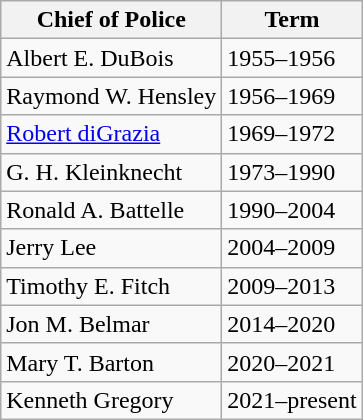<table class="wikitable">
<tr>
<th>Chief of Police</th>
<th>Term</th>
</tr>
<tr>
<td>Albert E. DuBois</td>
<td>1955–1956</td>
</tr>
<tr>
<td>Raymond W. Hensley</td>
<td>1956–1969</td>
</tr>
<tr>
<td><a href='#'>Robert diGrazia</a></td>
<td>1969–1972</td>
</tr>
<tr>
<td>G. H. Kleinknecht</td>
<td>1973–1990</td>
</tr>
<tr>
<td>Ronald A. Battelle</td>
<td>1990–2004</td>
</tr>
<tr>
<td>Jerry Lee</td>
<td>2004–2009</td>
</tr>
<tr>
<td>Timothy E. Fitch</td>
<td>2009–2013</td>
</tr>
<tr>
<td>Jon M. Belmar</td>
<td>2014–2020</td>
</tr>
<tr>
<td>Mary T. Barton</td>
<td>2020–2021</td>
</tr>
<tr>
<td>Kenneth Gregory</td>
<td>2021–present</td>
</tr>
</table>
